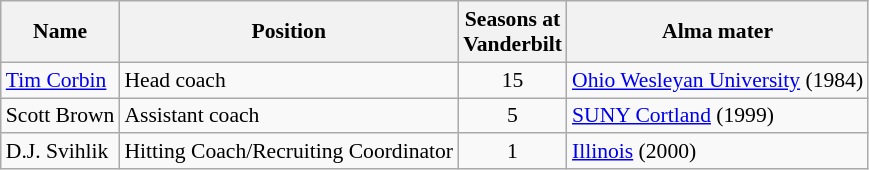<table class="wikitable" border="1" style="font-size:90%;">
<tr>
<th>Name</th>
<th>Position</th>
<th>Seasons at<br>Vanderbilt</th>
<th>Alma mater</th>
</tr>
<tr>
<td><a href='#'>Tim Corbin</a></td>
<td>Head coach</td>
<td align=center>15</td>
<td><a href='#'>Ohio Wesleyan University</a> (1984)</td>
</tr>
<tr>
<td>Scott Brown</td>
<td>Assistant coach</td>
<td align=center>5</td>
<td><a href='#'>SUNY Cortland</a> (1999)</td>
</tr>
<tr>
<td>D.J. Svihlik</td>
<td>Hitting Coach/Recruiting Coordinator</td>
<td align=center>1</td>
<td><a href='#'>Illinois</a> (2000)</td>
</tr>
</table>
